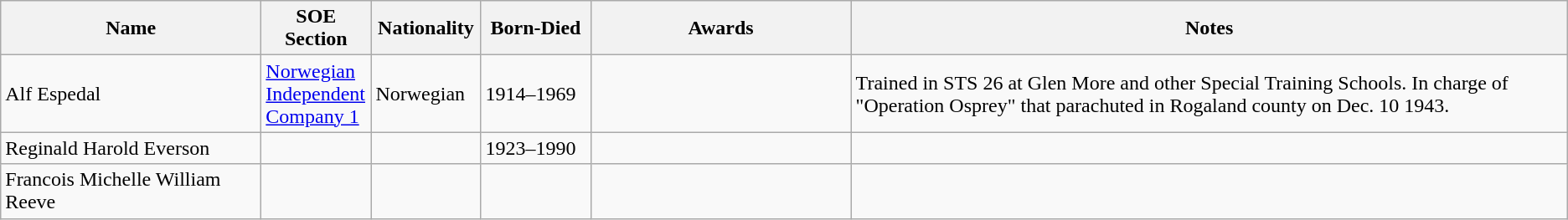<table class="wikitable">
<tr>
<th width="200">Name</th>
<th width="80">SOE Section</th>
<th width="80">Nationality</th>
<th width="80">Born-Died</th>
<th width="200">Awards</th>
<th>Notes</th>
</tr>
<tr>
<td>Alf Espedal</td>
<td><a href='#'>Norwegian Independent Company 1</a></td>
<td>Norwegian</td>
<td>1914–1969</td>
<td></td>
<td>Trained in STS 26 at Glen More and other Special Training Schools. In charge of "Operation Osprey" that parachuted in Rogaland county on Dec. 10 1943.</td>
</tr>
<tr>
<td>Reginald Harold Everson</td>
<td></td>
<td></td>
<td>1923–1990</td>
<td></td>
<td></td>
</tr>
<tr>
<td>Francois Michelle William Reeve </td>
<td></td>
<td></td>
<td></td>
<td></td>
<td></td>
</tr>
</table>
